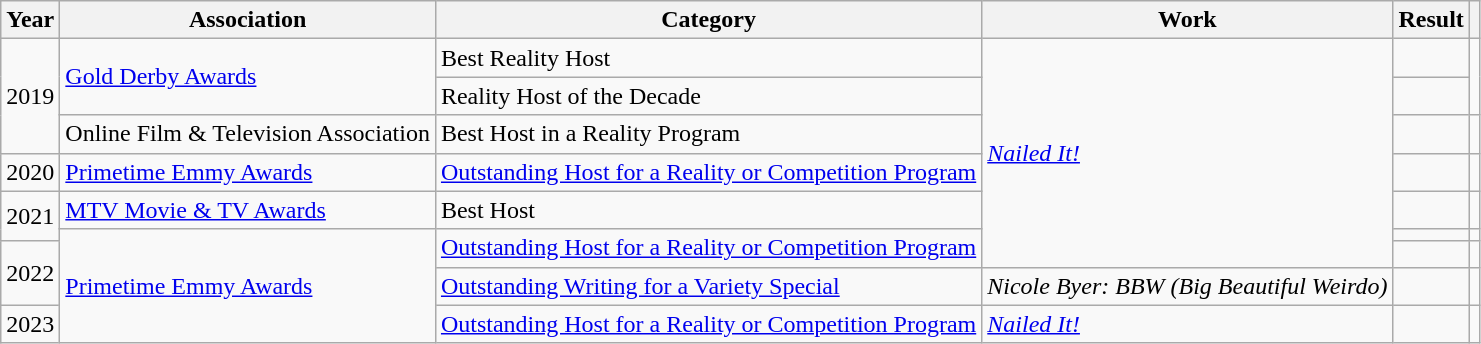<table class="wikitable">
<tr>
<th>Year</th>
<th>Association</th>
<th>Category</th>
<th>Work</th>
<th>Result</th>
<th></th>
</tr>
<tr>
<td rowspan="3">2019</td>
<td rowspan="2"><a href='#'>Gold Derby Awards</a></td>
<td>Best Reality Host</td>
<td rowspan="7"><em><a href='#'>Nailed It!</a></em></td>
<td></td>
<td rowspan="2"></td>
</tr>
<tr>
<td>Reality Host of the Decade</td>
<td></td>
</tr>
<tr>
<td>Online Film & Television Association</td>
<td>Best Host in a Reality Program</td>
<td></td>
<td></td>
</tr>
<tr>
<td>2020</td>
<td><a href='#'>Primetime Emmy Awards</a></td>
<td><a href='#'>Outstanding Host for a Reality or Competition Program</a></td>
<td></td>
<td></td>
</tr>
<tr>
<td rowspan="2">2021</td>
<td><a href='#'>MTV Movie & TV Awards</a></td>
<td>Best Host</td>
<td></td>
<td></td>
</tr>
<tr>
<td rowspan="4"><a href='#'>Primetime Emmy Awards</a></td>
<td rowspan="2"><a href='#'>Outstanding Host for a Reality or Competition Program</a></td>
<td></td>
<td></td>
</tr>
<tr>
<td rowspan="2">2022</td>
<td></td>
<td></td>
</tr>
<tr>
<td><a href='#'>Outstanding Writing for a Variety Special</a></td>
<td><em>Nicole Byer: BBW (Big Beautiful Weirdo)</em></td>
<td></td>
<td></td>
</tr>
<tr>
<td>2023</td>
<td><a href='#'>Outstanding Host for a Reality or Competition Program</a></td>
<td><em><a href='#'>Nailed It!</a></em></td>
<td></td>
<td></td>
</tr>
</table>
